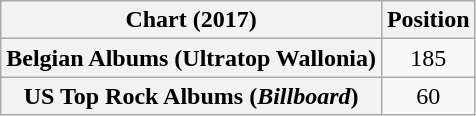<table class="wikitable sortable plainrowheaders" style="text-align:center">
<tr>
<th>Chart (2017)</th>
<th>Position</th>
</tr>
<tr>
<th scope="row">Belgian Albums (Ultratop Wallonia)</th>
<td>185</td>
</tr>
<tr>
<th scope="row">US Top Rock Albums (<em>Billboard</em>)</th>
<td>60</td>
</tr>
</table>
